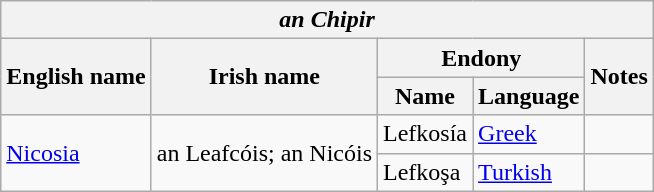<table class="wikitable sortable">
<tr>
<th colspan="5"> <em>an Chipir</em></th>
</tr>
<tr>
<th rowspan="2">English name</th>
<th rowspan="2">Irish name</th>
<th colspan="2">Endony</th>
<th rowspan="2">Notes</th>
</tr>
<tr>
<th>Name</th>
<th>Language</th>
</tr>
<tr>
<td rowspan="2"><a href='#'>Nicosia</a></td>
<td rowspan="2">an Leafcóis; an Nicóis</td>
<td>Lefkosía</td>
<td><a href='#'>Greek</a></td>
<td></td>
</tr>
<tr>
<td>Lefkoşa</td>
<td><a href='#'>Turkish</a></td>
<td></td>
</tr>
</table>
